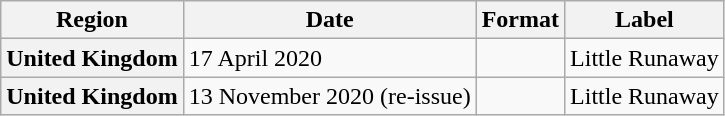<table class="wikitable plainrowheaders">
<tr>
<th>Region</th>
<th>Date</th>
<th>Format</th>
<th>Label</th>
</tr>
<tr>
<th scope="row">United Kingdom</th>
<td>17 April 2020</td>
<td></td>
<td>Little Runaway</td>
</tr>
<tr>
<th scope="row">United Kingdom</th>
<td>13 November 2020 (re-issue)</td>
<td></td>
<td>Little Runaway</td>
</tr>
</table>
